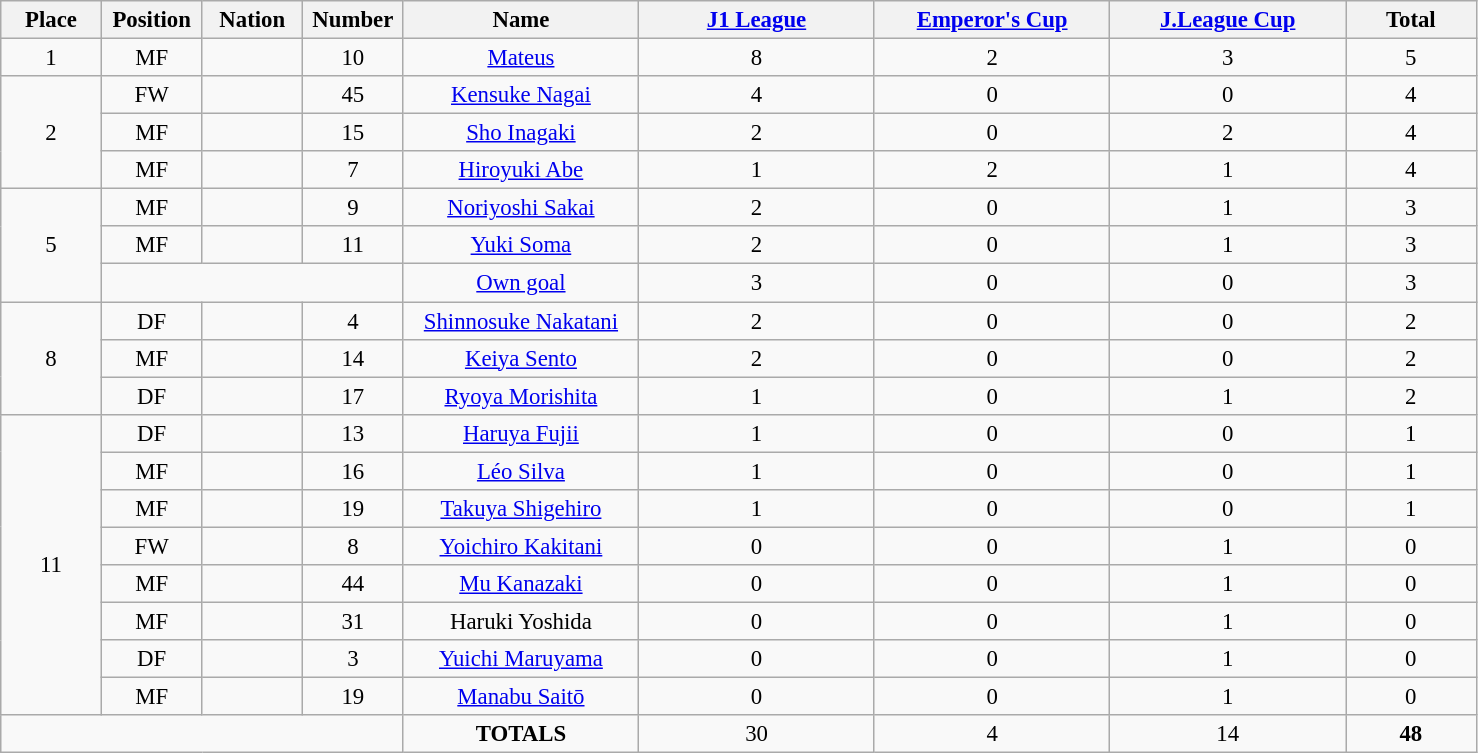<table class="wikitable" style="font-size: 95%; text-align: center;">
<tr>
<th width=60>Place</th>
<th width=60>Position</th>
<th width=60>Nation</th>
<th width=60>Number</th>
<th width=150>Name</th>
<th width=150><a href='#'>J1 League</a></th>
<th width=150><a href='#'>Emperor's Cup</a></th>
<th width=150><a href='#'>J.League Cup</a></th>
<th width=80>Total</th>
</tr>
<tr>
<td>1</td>
<td>MF</td>
<td></td>
<td>10</td>
<td><a href='#'>Mateus</a></td>
<td>8</td>
<td>2</td>
<td>3</td>
<td>5</td>
</tr>
<tr>
<td rowspan="3">2</td>
<td>FW</td>
<td></td>
<td>45</td>
<td><a href='#'>Kensuke Nagai</a></td>
<td>4</td>
<td>0</td>
<td>0</td>
<td>4</td>
</tr>
<tr>
<td>MF</td>
<td></td>
<td>15</td>
<td><a href='#'>Sho Inagaki</a></td>
<td>2</td>
<td>0</td>
<td>2</td>
<td>4</td>
</tr>
<tr>
<td>MF</td>
<td></td>
<td>7</td>
<td><a href='#'>Hiroyuki Abe</a></td>
<td>1</td>
<td>2</td>
<td>1</td>
<td>4</td>
</tr>
<tr>
<td rowspan="3">5</td>
<td>MF</td>
<td></td>
<td>9</td>
<td><a href='#'>Noriyoshi Sakai</a></td>
<td>2</td>
<td>0</td>
<td>1</td>
<td>3</td>
</tr>
<tr>
<td>MF</td>
<td></td>
<td>11</td>
<td><a href='#'>Yuki Soma</a></td>
<td>2</td>
<td>0</td>
<td>1</td>
<td>3</td>
</tr>
<tr>
<td colspan="3"></td>
<td><a href='#'>Own goal</a></td>
<td>3</td>
<td>0</td>
<td>0</td>
<td>3</td>
</tr>
<tr>
<td rowspan="3">8</td>
<td>DF</td>
<td></td>
<td>4</td>
<td><a href='#'>Shinnosuke Nakatani</a></td>
<td>2</td>
<td>0</td>
<td>0</td>
<td>2</td>
</tr>
<tr>
<td>MF</td>
<td></td>
<td>14</td>
<td><a href='#'>Keiya Sento</a></td>
<td>2</td>
<td>0</td>
<td>0</td>
<td>2</td>
</tr>
<tr>
<td>DF</td>
<td></td>
<td>17</td>
<td><a href='#'>Ryoya Morishita</a></td>
<td>1</td>
<td>0</td>
<td>1</td>
<td>2</td>
</tr>
<tr>
<td rowspan="8">11</td>
<td>DF</td>
<td></td>
<td>13</td>
<td><a href='#'>Haruya Fujii</a></td>
<td>1</td>
<td>0</td>
<td>0</td>
<td>1</td>
</tr>
<tr>
<td>MF</td>
<td></td>
<td>16</td>
<td><a href='#'>Léo Silva</a></td>
<td>1</td>
<td>0</td>
<td>0</td>
<td>1</td>
</tr>
<tr>
<td>MF</td>
<td></td>
<td>19</td>
<td><a href='#'>Takuya Shigehiro</a></td>
<td>1</td>
<td>0</td>
<td>0</td>
<td>1</td>
</tr>
<tr>
<td>FW</td>
<td></td>
<td>8</td>
<td><a href='#'>Yoichiro Kakitani</a></td>
<td>0</td>
<td>0</td>
<td>1</td>
<td>0</td>
</tr>
<tr>
<td>MF</td>
<td></td>
<td>44</td>
<td><a href='#'>Mu Kanazaki</a></td>
<td>0</td>
<td>0</td>
<td>1</td>
<td>0</td>
</tr>
<tr>
<td>MF</td>
<td></td>
<td>31</td>
<td>Haruki Yoshida</td>
<td>0</td>
<td>0</td>
<td>1</td>
<td>0</td>
</tr>
<tr>
<td>DF</td>
<td></td>
<td>3</td>
<td><a href='#'>Yuichi Maruyama</a></td>
<td>0</td>
<td>0</td>
<td>1</td>
<td>0</td>
</tr>
<tr>
<td>MF</td>
<td></td>
<td>19</td>
<td><a href='#'>Manabu Saitō</a></td>
<td>0</td>
<td>0</td>
<td>1</td>
<td>0</td>
</tr>
<tr>
<td colspan="4"></td>
<td><strong>TOTALS</strong></td>
<td>30</td>
<td>4</td>
<td>14</td>
<td><strong>48</strong></td>
</tr>
</table>
